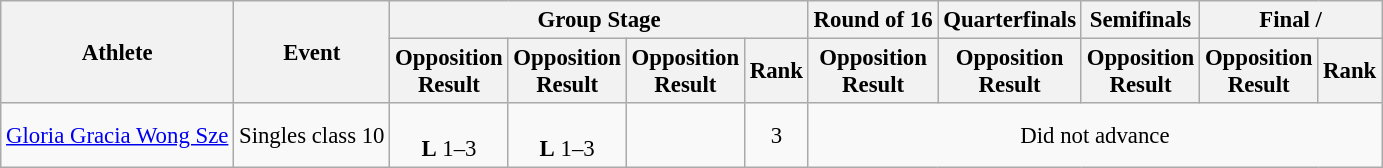<table class=wikitable style="font-size:95%">
<tr>
<th rowspan="2">Athlete</th>
<th rowspan="2">Event</th>
<th colspan="4">Group Stage</th>
<th>Round of 16</th>
<th>Quarterfinals</th>
<th>Semifinals</th>
<th colspan="2">Final / </th>
</tr>
<tr>
<th>Opposition<br>Result</th>
<th>Opposition<br>Result</th>
<th>Opposition<br>Result</th>
<th>Rank</th>
<th>Opposition<br>Result</th>
<th>Opposition<br>Result</th>
<th>Opposition<br>Result</th>
<th>Opposition<br>Result</th>
<th>Rank</th>
</tr>
<tr align=center>
<td align=left><a href='#'>Gloria Gracia Wong Sze</a></td>
<td align=left>Singles class 10</td>
<td><br><strong>L</strong> 1–3</td>
<td><br><strong>L</strong> 1–3</td>
<td></td>
<td>3</td>
<td colspan="5">Did not advance</td>
</tr>
</table>
